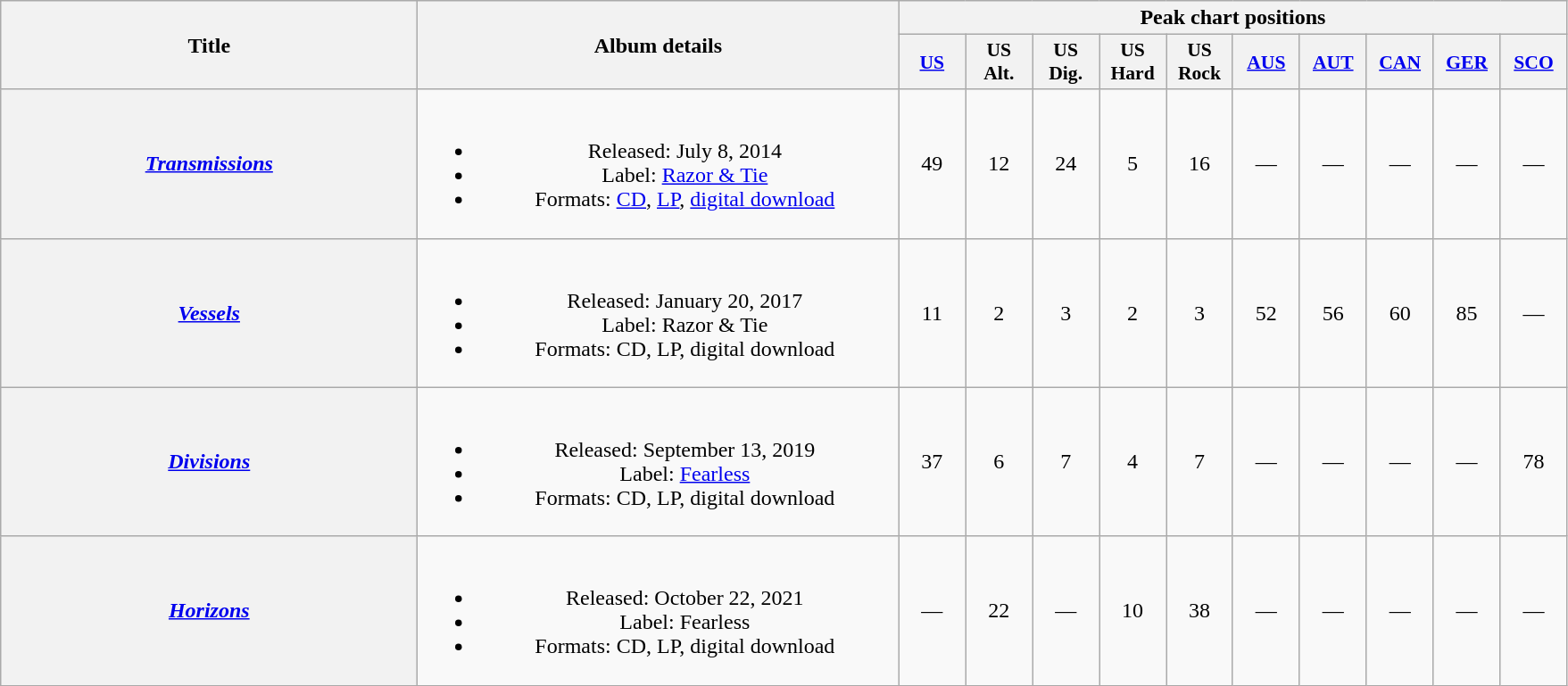<table class="wikitable plainrowheaders" style="text-align:center;">
<tr>
<th scope="col" rowspan="2" style="width:19em;">Title</th>
<th scope="col" rowspan="2" style="width:22em;">Album details</th>
<th scope="col" colspan="10">Peak chart positions</th>
</tr>
<tr>
<th scope="col" style="width:3em;font-size:90%;"><a href='#'>US</a><br></th>
<th scope="col" style="width:3em;font-size:90%;">US Alt.<br></th>
<th scope="col" style="width:3em;font-size:90%;">US Dig.<br></th>
<th scope="col" style="width:3em;font-size:90%;">US Hard<br></th>
<th scope="col" style="width:3em;font-size:90%;">US Rock<br></th>
<th scope="col" style="width:3em;font-size:90%;"><a href='#'>AUS</a><br></th>
<th scope="col" style="width:3em;font-size:90%;"><a href='#'>AUT</a><br></th>
<th scope="col" style="width:3em;font-size:90%;"><a href='#'>CAN</a><br></th>
<th scope="col" style="width:3em;font-size:90%;"><a href='#'>GER</a><br></th>
<th scope="col" style="width:3em;font-size:90%;"><a href='#'>SCO</a><br></th>
</tr>
<tr>
<th scope="row"><em><a href='#'>Transmissions</a></em></th>
<td><br><ul><li>Released: July 8, 2014 <span></span></li><li>Label: <a href='#'>Razor & Tie</a></li><li>Formats: <a href='#'>CD</a>, <a href='#'>LP</a>, <a href='#'>digital download</a></li></ul></td>
<td>49</td>
<td>12</td>
<td>24</td>
<td>5</td>
<td>16</td>
<td>—</td>
<td>—</td>
<td>—</td>
<td>—</td>
<td>—</td>
</tr>
<tr>
<th scope="row"><em><a href='#'>Vessels</a></em></th>
<td><br><ul><li>Released: January 20, 2017 <span></span></li><li>Label: Razor & Tie</li><li>Formats: CD, LP, digital download</li></ul></td>
<td>11</td>
<td>2</td>
<td>3</td>
<td>2</td>
<td>3</td>
<td>52</td>
<td>56</td>
<td>60</td>
<td>85</td>
<td>—</td>
</tr>
<tr>
<th scope="row"><em><a href='#'>Divisions</a></em></th>
<td><br><ul><li>Released: September 13, 2019</li><li>Label: <a href='#'>Fearless</a></li><li>Formats: CD, LP, digital download</li></ul></td>
<td>37</td>
<td>6</td>
<td>7</td>
<td>4</td>
<td>7</td>
<td>—</td>
<td>—</td>
<td>—</td>
<td>—</td>
<td>78</td>
</tr>
<tr>
<th scope="row"><em><a href='#'>Horizons</a></em></th>
<td><br><ul><li>Released: October 22, 2021</li><li>Label: Fearless</li><li>Formats: CD, LP, digital download</li></ul></td>
<td>—</td>
<td>22</td>
<td>—</td>
<td>10</td>
<td>38</td>
<td>—</td>
<td>—</td>
<td>—</td>
<td>—</td>
<td>—</td>
</tr>
</table>
